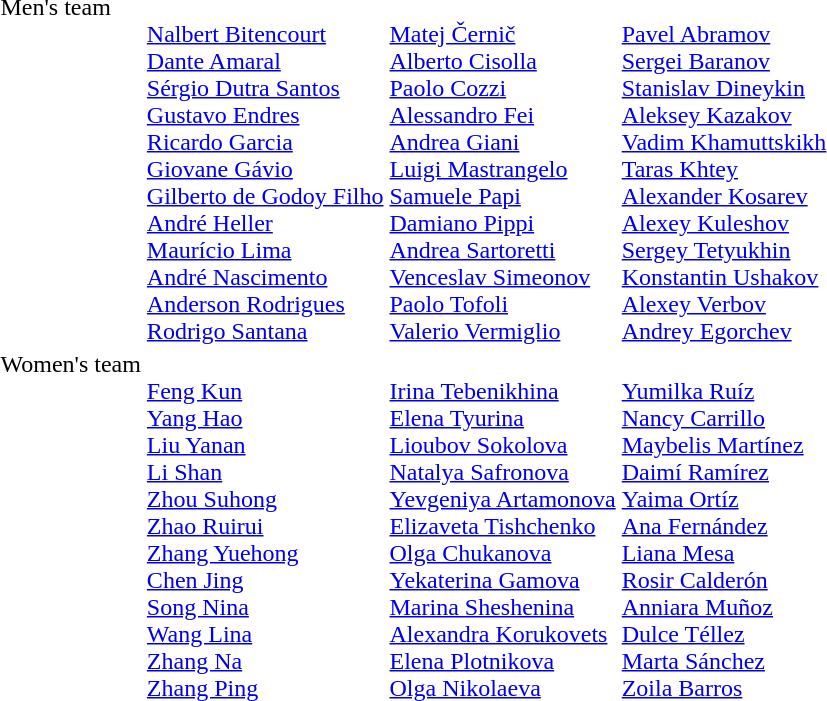<table>
<tr valign="top">
<td>Men's team<br></td>
<td><br><a href='#'>Nalbert Bitencourt</a><br><a href='#'>Dante Amaral</a><br><a href='#'>Sérgio Dutra Santos</a><br><a href='#'>Gustavo Endres</a><br><a href='#'>Ricardo Garcia</a><br><a href='#'>Giovane Gávio</a><br><a href='#'>Gilberto de Godoy Filho</a><br><a href='#'>André Heller</a><br><a href='#'>Maurício Lima</a><br><a href='#'>André Nascimento</a><br><a href='#'>Anderson Rodrigues</a><br><a href='#'>Rodrigo Santana</a></td>
<td><br><a href='#'>Matej Černič</a><br><a href='#'>Alberto Cisolla</a><br><a href='#'>Paolo Cozzi</a><br><a href='#'>Alessandro Fei</a><br><a href='#'>Andrea Giani</a><br><a href='#'>Luigi Mastrangelo</a><br><a href='#'>Samuele Papi</a><br><a href='#'>Damiano Pippi</a><br><a href='#'>Andrea Sartoretti</a><br><a href='#'>Venceslav Simeonov</a><br><a href='#'>Paolo Tofoli</a><br><a href='#'>Valerio Vermiglio</a></td>
<td><br><a href='#'>Pavel Abramov</a><br><a href='#'>Sergei Baranov</a><br><a href='#'>Stanislav Dineykin</a><br><a href='#'>Aleksey Kazakov</a><br><a href='#'>Vadim Khamuttskikh</a><br><a href='#'>Taras Khtey</a><br><a href='#'>Alexander Kosarev</a><br><a href='#'>Alexey Kuleshov</a><br><a href='#'>Sergey Tetyukhin</a><br><a href='#'>Konstantin Ushakov</a><br><a href='#'>Alexey Verbov</a><br><a href='#'>Andrey Egorchev</a></td>
</tr>
<tr valign="top">
<td>Women's team<br></td>
<td><br><a href='#'>Feng Kun</a><br><a href='#'>Yang Hao</a><br><a href='#'>Liu Yanan</a><br><a href='#'>Li Shan</a><br><a href='#'>Zhou Suhong</a><br><a href='#'>Zhao Ruirui</a><br><a href='#'>Zhang Yuehong</a><br><a href='#'>Chen Jing</a><br><a href='#'>Song Nina</a><br><a href='#'>Wang Lina</a><br><a href='#'>Zhang Na</a><br><a href='#'>Zhang Ping</a></td>
<td><br><a href='#'>Irina Tebenikhina</a><br><a href='#'>Elena Tyurina</a><br><a href='#'>Lioubov Sokolova</a><br><a href='#'>Natalya Safronova</a><br><a href='#'>Yevgeniya Artamonova</a><br><a href='#'>Elizaveta Tishchenko</a><br><a href='#'>Olga Chukanova</a><br><a href='#'>Yekaterina Gamova</a><br><a href='#'>Marina Sheshenina</a><br><a href='#'>Alexandra Korukovets</a><br><a href='#'>Elena Plotnikova</a><br><a href='#'>Olga Nikolaeva</a></td>
<td><br><a href='#'>Yumilka Ruíz</a><br><a href='#'>Nancy Carrillo</a><br><a href='#'>Maybelis Martínez</a><br><a href='#'>Daimí Ramírez</a><br><a href='#'>Yaima Ortíz</a><br><a href='#'>Ana Fernández</a><br><a href='#'>Liana Mesa</a><br><a href='#'>Rosir Calderón</a><br><a href='#'>Anniara Muñoz</a><br><a href='#'>Dulce Téllez</a><br><a href='#'>Marta Sánchez</a><br><a href='#'>Zoila Barros</a></td>
</tr>
</table>
